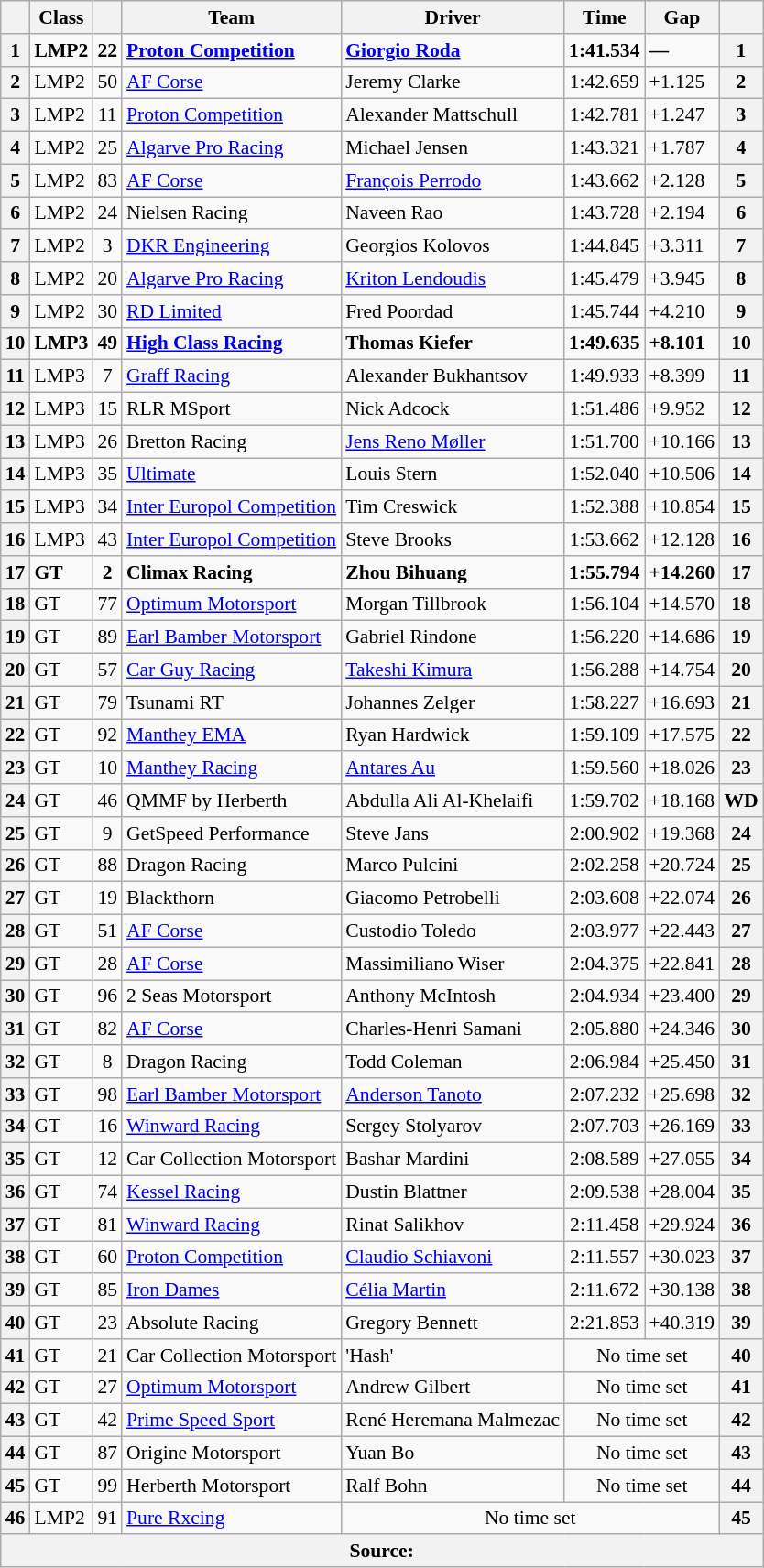<table class="wikitable sortable" style="font-size:90%;">
<tr>
<th></th>
<th class="unsortable">Class</th>
<th class="unsortable"></th>
<th class="unsortable">Team</th>
<th class="unsortable">Driver</th>
<th class="unsortable">Time</th>
<th class="unsortable">Gap</th>
<th></th>
</tr>
<tr style="font-weight:bold;">
<th>1</th>
<td>LMP2</td>
<td align="center">22</td>
<td> <a href='#'>Proton Competition</a></td>
<td> <a href='#'>Giorgio Roda</a></td>
<td align="center">1:41.534</td>
<td>—</td>
<th>1</th>
</tr>
<tr>
<th>2</th>
<td>LMP2</td>
<td align="center">50</td>
<td> <a href='#'>AF Corse</a></td>
<td> Jeremy Clarke</td>
<td align="center">1:42.659</td>
<td>+1.125</td>
<th>2</th>
</tr>
<tr>
<th>3</th>
<td>LMP2</td>
<td align="center">11</td>
<td> <a href='#'>Proton Competition</a></td>
<td> Alexander Mattschull</td>
<td align="center">1:42.781</td>
<td>+1.247</td>
<th>3</th>
</tr>
<tr>
<th>4</th>
<td>LMP2</td>
<td align="center">25</td>
<td> <a href='#'>Algarve Pro Racing</a></td>
<td> Michael Jensen</td>
<td align="center">1:43.321</td>
<td>+1.787</td>
<th>4</th>
</tr>
<tr>
<th>5</th>
<td>LMP2</td>
<td align="center">83</td>
<td> <a href='#'>AF Corse</a></td>
<td> <a href='#'>François Perrodo</a></td>
<td align="center">1:43.662</td>
<td>+2.128</td>
<th>5</th>
</tr>
<tr>
<th>6</th>
<td>LMP2</td>
<td align="center">24</td>
<td> Nielsen Racing</td>
<td> Naveen Rao</td>
<td align="center">1:43.728</td>
<td>+2.194</td>
<th>6</th>
</tr>
<tr>
<th>7</th>
<td>LMP2</td>
<td align="center">3</td>
<td> <a href='#'>DKR Engineering</a></td>
<td> Georgios Kolovos</td>
<td align="center">1:44.845</td>
<td>+3.311</td>
<th>7</th>
</tr>
<tr>
<th>8</th>
<td>LMP2</td>
<td align="center">20</td>
<td> <a href='#'>Algarve Pro Racing</a></td>
<td> <a href='#'>Kriton Lendoudis</a></td>
<td align="center">1:45.479</td>
<td>+3.945</td>
<th>8</th>
</tr>
<tr>
<th>9</th>
<td>LMP2</td>
<td align="center">30</td>
<td> <a href='#'>RD Limited</a></td>
<td> Fred Poordad</td>
<td align="center">1:45.744</td>
<td>+4.210</td>
<th>9</th>
</tr>
<tr style="font-weight:bold;">
<th>10</th>
<td>LMP3</td>
<td align="center">49</td>
<td> <a href='#'>High Class Racing</a></td>
<td> Thomas Kiefer</td>
<td align="center">1:49.635</td>
<td>+8.101</td>
<th>10</th>
</tr>
<tr>
<th>11</th>
<td>LMP3</td>
<td align="center">7</td>
<td> <a href='#'>Graff Racing</a></td>
<td> Alexander Bukhantsov</td>
<td align="center">1:49.933</td>
<td>+8.399</td>
<th>11</th>
</tr>
<tr>
<th>12</th>
<td>LMP3</td>
<td align="center">15</td>
<td> RLR MSport</td>
<td> Nick Adcock</td>
<td align="center">1:51.486</td>
<td>+9.952</td>
<th>12</th>
</tr>
<tr>
<th>13</th>
<td>LMP3</td>
<td align="center">26</td>
<td> Bretton Racing</td>
<td> <a href='#'>Jens Reno Møller</a></td>
<td align="center">1:51.700</td>
<td>+10.166</td>
<th>13</th>
</tr>
<tr>
<th>14</th>
<td>LMP3</td>
<td align="center">35</td>
<td> <a href='#'>Ultimate</a></td>
<td> Louis Stern</td>
<td align="center">1:52.040</td>
<td>+10.506</td>
<th>14</th>
</tr>
<tr>
<th>15</th>
<td>LMP3</td>
<td align="center">34</td>
<td> <a href='#'>Inter Europol Competition</a></td>
<td> Tim Creswick</td>
<td align="center">1:52.388</td>
<td>+10.854</td>
<th>15</th>
</tr>
<tr>
<th>16</th>
<td>LMP3</td>
<td align="center">43</td>
<td> <a href='#'>Inter Europol Competition</a></td>
<td> Steve Brooks</td>
<td align="center">1:53.662</td>
<td>+12.128</td>
<th>16</th>
</tr>
<tr style="font-weight:bold;">
<th>17</th>
<td>GT</td>
<td align="center">2</td>
<td> Climax Racing</td>
<td> Zhou Bihuang</td>
<td align="center">1:55.794</td>
<td>+14.260</td>
<th>17</th>
</tr>
<tr>
<th>18</th>
<td>GT</td>
<td align="center">77</td>
<td> <a href='#'>Optimum Motorsport</a></td>
<td> Morgan Tillbrook</td>
<td align="center">1:56.104</td>
<td>+14.570</td>
<th>18</th>
</tr>
<tr>
<th>19</th>
<td>GT</td>
<td align="center">89</td>
<td> <a href='#'>Earl Bamber Motorsport</a></td>
<td> Gabriel Rindone</td>
<td align="center">1:56.220</td>
<td>+14.686</td>
<th>19</th>
</tr>
<tr>
<th>20</th>
<td>GT</td>
<td align="center">57</td>
<td> <a href='#'>Car Guy Racing</a></td>
<td> <a href='#'>Takeshi Kimura</a></td>
<td align="center">1:56.288</td>
<td>+14.754</td>
<th>20</th>
</tr>
<tr>
<th>21</th>
<td>GT</td>
<td align="center">79</td>
<td> Tsunami RT</td>
<td> Johannes Zelger</td>
<td align="center">1:58.227</td>
<td>+16.693</td>
<th>21</th>
</tr>
<tr>
<th>22</th>
<td>GT</td>
<td align="center">92</td>
<td> <a href='#'>Manthey EMA</a></td>
<td> Ryan Hardwick</td>
<td align="center">1:59.109</td>
<td>+17.575</td>
<th>22</th>
</tr>
<tr>
<th>23</th>
<td>GT</td>
<td align="center">10</td>
<td> <a href='#'>Manthey Racing</a></td>
<td> <a href='#'>Antares Au</a></td>
<td align="center">1:59.560</td>
<td>+18.026</td>
<th>23</th>
</tr>
<tr>
<th>24</th>
<td>GT</td>
<td align="center">46</td>
<td> QMMF by Herberth</td>
<td> Abdulla Ali Al-Khelaifi</td>
<td align="center">1:59.702</td>
<td>+18.168</td>
<th>WD</th>
</tr>
<tr>
<th>25</th>
<td>GT</td>
<td align="center">9</td>
<td> GetSpeed Performance</td>
<td> Steve Jans</td>
<td align="center">2:00.902</td>
<td>+19.368</td>
<th>24</th>
</tr>
<tr>
<th>26</th>
<td>GT</td>
<td align="center">88</td>
<td> Dragon Racing</td>
<td> Marco Pulcini</td>
<td align="center">2:02.258</td>
<td>+20.724</td>
<th>25</th>
</tr>
<tr>
<th>27</th>
<td>GT</td>
<td align="center">19</td>
<td> Blackthorn</td>
<td> Giacomo Petrobelli</td>
<td align="center">2:03.608</td>
<td>+22.074</td>
<th>26</th>
</tr>
<tr>
<th>28</th>
<td>GT</td>
<td align="center">51</td>
<td> <a href='#'>AF Corse</a></td>
<td> Custodio Toledo</td>
<td align="center">2:03.977</td>
<td>+22.443</td>
<th>27</th>
</tr>
<tr>
<th>29</th>
<td>GT</td>
<td align="center">28</td>
<td> <a href='#'>AF Corse</a></td>
<td> Massimiliano Wiser</td>
<td align="center">2:04.375</td>
<td>+22.841</td>
<th>28</th>
</tr>
<tr>
<th>30</th>
<td>GT</td>
<td align="center">96</td>
<td> 2 Seas Motorsport</td>
<td> Anthony McIntosh</td>
<td align="center">2:04.934</td>
<td>+23.400</td>
<th>29</th>
</tr>
<tr>
<th>31</th>
<td>GT</td>
<td align="center">82</td>
<td> <a href='#'>AF Corse</a></td>
<td> Charles-Henri Samani</td>
<td align="center">2:05.880</td>
<td>+24.346</td>
<th>30</th>
</tr>
<tr>
<th>32</th>
<td>GT</td>
<td align="center">8</td>
<td> Dragon Racing</td>
<td> Todd Coleman</td>
<td align="center">2:06.984</td>
<td>+25.450</td>
<th>31</th>
</tr>
<tr>
<th>33</th>
<td>GT</td>
<td align="center">98</td>
<td> <a href='#'>Earl Bamber Motorsport</a></td>
<td> <a href='#'>Anderson Tanoto</a></td>
<td align="center">2:07.232</td>
<td>+25.698</td>
<th>32</th>
</tr>
<tr>
<th>34</th>
<td>GT</td>
<td align="center">16</td>
<td> <a href='#'>Winward Racing</a></td>
<td> Sergey Stolyarov</td>
<td align="center">2:07.703</td>
<td>+26.169</td>
<th>33</th>
</tr>
<tr>
<th>35</th>
<td>GT</td>
<td align="center">12</td>
<td> Car Collection Motorsport</td>
<td> Bashar Mardini</td>
<td align="center">2:08.589</td>
<td>+27.055</td>
<th>34</th>
</tr>
<tr>
<th>36</th>
<td>GT</td>
<td align="center">74</td>
<td> <a href='#'>Kessel Racing</a></td>
<td> Dustin Blattner</td>
<td align="center">2:09.538</td>
<td>+28.004</td>
<th>35</th>
</tr>
<tr>
<th>37</th>
<td>GT</td>
<td align="center">81</td>
<td> <a href='#'>Winward Racing</a></td>
<td> Rinat Salikhov</td>
<td align="center">2:11.458</td>
<td>+29.924</td>
<th>36</th>
</tr>
<tr>
<th>38</th>
<td>GT</td>
<td align="center">60</td>
<td> <a href='#'>Proton Competition</a></td>
<td> <a href='#'>Claudio Schiavoni</a></td>
<td align="center">2:11.557</td>
<td>+30.023</td>
<th>37</th>
</tr>
<tr>
<th>39</th>
<td>GT</td>
<td align="center">85</td>
<td> <a href='#'>Iron Dames</a></td>
<td> <a href='#'>Célia Martin</a></td>
<td align="center">2:11.672</td>
<td>+30.138</td>
<th>38</th>
</tr>
<tr>
<th>40</th>
<td>GT</td>
<td align="center">23</td>
<td> Absolute Racing</td>
<td> Gregory Bennett</td>
<td align="center">2:21.853</td>
<td>+40.319</td>
<th>39</th>
</tr>
<tr>
<th>41</th>
<td>GT</td>
<td align="center">21</td>
<td> Car Collection Motorsport</td>
<td> 'Hash'</td>
<td colspan="2" align="center">No time set</td>
<th>40</th>
</tr>
<tr>
<th>42</th>
<td>GT</td>
<td align="center">27</td>
<td> <a href='#'>Optimum Motorsport</a></td>
<td> Andrew Gilbert</td>
<td colspan="2" align="center">No time set</td>
<th>41</th>
</tr>
<tr>
<th>43</th>
<td>GT</td>
<td align="center">42</td>
<td> <a href='#'>Prime Speed Sport</a></td>
<td> René Heremana Malmezac</td>
<td colspan="2" align="center">No time set</td>
<th>42</th>
</tr>
<tr>
<th>44</th>
<td>GT</td>
<td align="center">87</td>
<td> Origine Motorsport</td>
<td> Yuan Bo</td>
<td colspan="2" align="center">No time set</td>
<th>43</th>
</tr>
<tr>
<th>45</th>
<td>GT</td>
<td align="center">99</td>
<td> Herberth Motorsport</td>
<td> Ralf Bohn</td>
<td colspan="2" align="center">No time set</td>
<th>44</th>
</tr>
<tr>
<th>46</th>
<td>LMP2</td>
<td align="center">91</td>
<td> <a href='#'>Pure Rxcing</a></td>
<td colspan="3" align="center">No time set</td>
<th>45</th>
</tr>
<tr>
<th colspan="8">Source:</th>
</tr>
</table>
